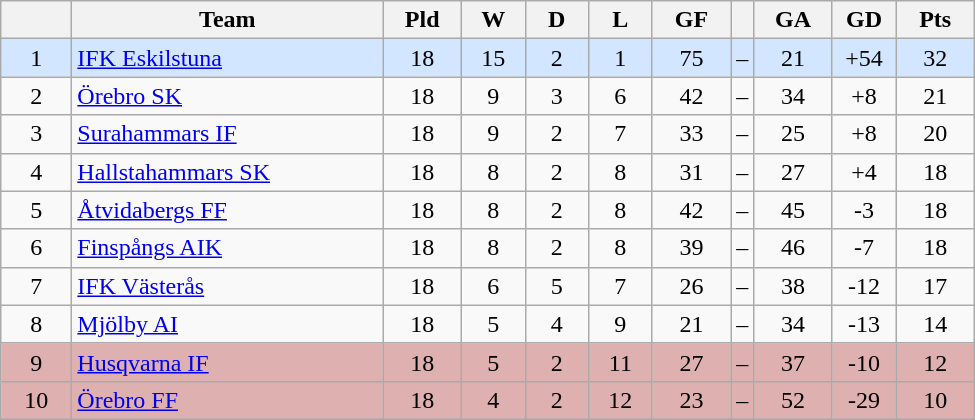<table class="wikitable" style="text-align: center;">
<tr>
<th style="width: 40px;"></th>
<th style="width: 200px;">Team</th>
<th style="width: 45px;">Pld</th>
<th style="width: 35px;">W</th>
<th style="width: 35px;">D</th>
<th style="width: 35px;">L</th>
<th style="width: 45px;">GF</th>
<th></th>
<th style="width: 45px;">GA</th>
<th style="width: 35px;">GD</th>
<th style="width: 45px;">Pts</th>
</tr>
<tr style="background: #d2e6ff">
<td>1</td>
<td style="text-align: left;"><a href='#'>IFK Eskilstuna</a></td>
<td>18</td>
<td>15</td>
<td>2</td>
<td>1</td>
<td>75</td>
<td>–</td>
<td>21</td>
<td>+54</td>
<td>32</td>
</tr>
<tr>
<td>2</td>
<td style="text-align: left;"><a href='#'>Örebro SK</a></td>
<td>18</td>
<td>9</td>
<td>3</td>
<td>6</td>
<td>42</td>
<td>–</td>
<td>34</td>
<td>+8</td>
<td>21</td>
</tr>
<tr>
<td>3</td>
<td style="text-align: left;"><a href='#'>Surahammars IF</a></td>
<td>18</td>
<td>9</td>
<td>2</td>
<td>7</td>
<td>33</td>
<td>–</td>
<td>25</td>
<td>+8</td>
<td>20</td>
</tr>
<tr>
<td>4</td>
<td style="text-align: left;"><a href='#'>Hallstahammars SK</a></td>
<td>18</td>
<td>8</td>
<td>2</td>
<td>8</td>
<td>31</td>
<td>–</td>
<td>27</td>
<td>+4</td>
<td>18</td>
</tr>
<tr>
<td>5</td>
<td style="text-align: left;"><a href='#'>Åtvidabergs FF</a></td>
<td>18</td>
<td>8</td>
<td>2</td>
<td>8</td>
<td>42</td>
<td>–</td>
<td>45</td>
<td>-3</td>
<td>18</td>
</tr>
<tr>
<td>6</td>
<td style="text-align: left;"><a href='#'>Finspångs AIK</a></td>
<td>18</td>
<td>8</td>
<td>2</td>
<td>8</td>
<td>39</td>
<td>–</td>
<td>46</td>
<td>-7</td>
<td>18</td>
</tr>
<tr>
<td>7</td>
<td style="text-align: left;"><a href='#'>IFK Västerås</a></td>
<td>18</td>
<td>6</td>
<td>5</td>
<td>7</td>
<td>26</td>
<td>–</td>
<td>38</td>
<td>-12</td>
<td>17</td>
</tr>
<tr>
<td>8</td>
<td style="text-align: left;"><a href='#'>Mjölby AI</a></td>
<td>18</td>
<td>5</td>
<td>4</td>
<td>9</td>
<td>21</td>
<td>–</td>
<td>34</td>
<td>-13</td>
<td>14</td>
</tr>
<tr style="background: #deb0b0">
<td>9</td>
<td style="text-align: left;"><a href='#'>Husqvarna IF</a></td>
<td>18</td>
<td>5</td>
<td>2</td>
<td>11</td>
<td>27</td>
<td>–</td>
<td>37</td>
<td>-10</td>
<td>12</td>
</tr>
<tr style="background: #deb0b0">
<td>10</td>
<td style="text-align: left;"><a href='#'>Örebro FF</a></td>
<td>18</td>
<td>4</td>
<td>2</td>
<td>12</td>
<td>23</td>
<td>–</td>
<td>52</td>
<td>-29</td>
<td>10</td>
</tr>
</table>
